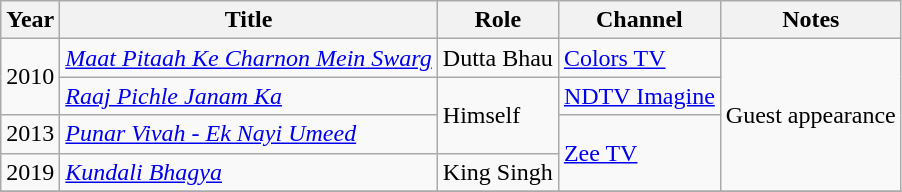<table class="wikitable sortable">
<tr>
<th>Year</th>
<th>Title</th>
<th>Role</th>
<th>Channel</th>
<th>Notes</th>
</tr>
<tr>
<td rowspan="2">2010</td>
<td><em><a href='#'>Maat Pitaah Ke Charnon Mein Swarg</a></em></td>
<td>Dutta Bhau</td>
<td><a href='#'>Colors TV</a></td>
<td rowspan="4">Guest appearance</td>
</tr>
<tr>
<td><em><a href='#'>Raaj Pichle Janam Ka</a></em></td>
<td rowspan="2">Himself</td>
<td><a href='#'>NDTV Imagine</a></td>
</tr>
<tr>
<td>2013</td>
<td><em><a href='#'>Punar Vivah - Ek Nayi Umeed</a></em></td>
<td rowspan="2"><a href='#'>Zee TV</a></td>
</tr>
<tr>
<td>2019</td>
<td><em><a href='#'>Kundali Bhagya</a></em></td>
<td>King Singh</td>
</tr>
<tr>
</tr>
</table>
